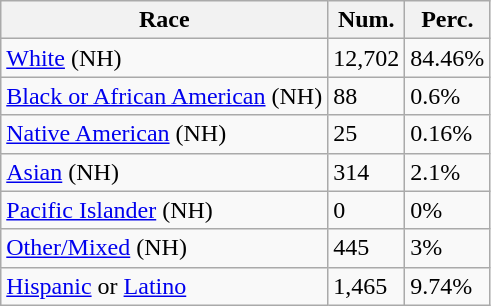<table class="wikitable">
<tr>
<th>Race</th>
<th>Num.</th>
<th>Perc.</th>
</tr>
<tr>
<td><a href='#'>White</a> (NH)</td>
<td>12,702</td>
<td>84.46%</td>
</tr>
<tr>
<td><a href='#'>Black or African American</a> (NH)</td>
<td>88</td>
<td>0.6%</td>
</tr>
<tr>
<td><a href='#'>Native American</a> (NH)</td>
<td>25</td>
<td>0.16%</td>
</tr>
<tr>
<td><a href='#'>Asian</a> (NH)</td>
<td>314</td>
<td>2.1%</td>
</tr>
<tr>
<td><a href='#'>Pacific Islander</a> (NH)</td>
<td>0</td>
<td>0%</td>
</tr>
<tr>
<td><a href='#'>Other/Mixed</a> (NH)</td>
<td>445</td>
<td>3%</td>
</tr>
<tr>
<td><a href='#'>Hispanic</a> or <a href='#'>Latino</a></td>
<td>1,465</td>
<td>9.74%</td>
</tr>
</table>
